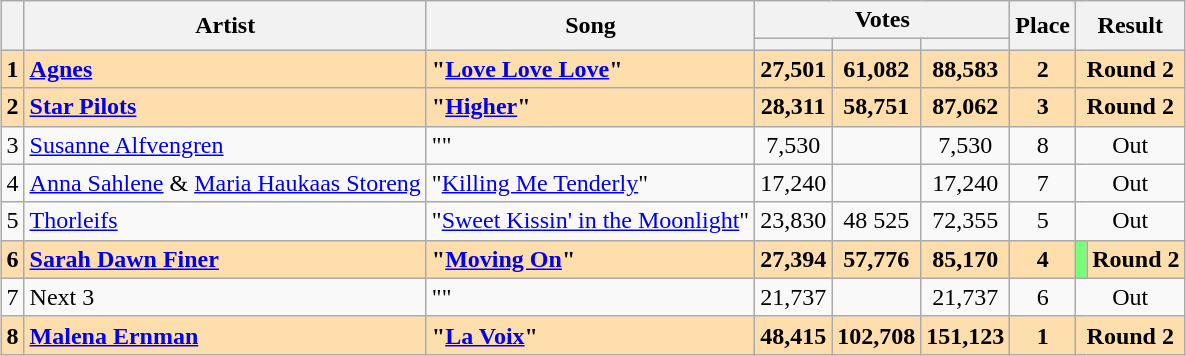<table class="sortable wikitable" style="margin: 1em auto 1em auto; text-align:center;">
<tr>
<th rowspan="2"></th>
<th rowspan="2">Artist</th>
<th rowspan="2">Song</th>
<th colspan="3">Votes</th>
<th rowspan="2">Place</th>
<th rowspan="2" colspan="2" class="unsortable">Result</th>
</tr>
<tr>
<th></th>
<th></th>
<th></th>
</tr>
<tr style="background:navajowhite;">
<td><strong>1</strong></td>
<td align="left"><strong><a href='#'>Agnes</a></strong></td>
<td align="left"><strong>"<a href='#'>Love Love Love</a>"</strong></td>
<td><strong>27,501</strong></td>
<td><strong>61,082</strong></td>
<td><strong>88,583</strong></td>
<td><strong>2</strong></td>
<td colspan="2"><strong>Round 2</strong></td>
</tr>
<tr style="background:navajowhite;">
<td><strong>2</strong></td>
<td align="left"><strong><a href='#'>Star Pilots</a></strong></td>
<td align="left"><strong>"<a href='#'>Higher</a>"</strong></td>
<td><strong>28,311</strong></td>
<td><strong>58,751</strong></td>
<td><strong>87,062</strong></td>
<td><strong>3</strong></td>
<td colspan="2"><strong>Round 2</strong></td>
</tr>
<tr>
<td>3</td>
<td align="left"><a href='#'>Susanne Alfvengren</a></td>
<td align="left">""</td>
<td>7,530</td>
<td></td>
<td>7,530</td>
<td>8</td>
<td colspan="2">Out</td>
</tr>
<tr>
<td>4</td>
<td align="left"><a href='#'>Anna Sahlene</a> & <a href='#'>Maria Haukaas Storeng</a></td>
<td align="left">"<a href='#'>Killing Me Tenderly</a>"</td>
<td>17,240</td>
<td></td>
<td>17,240</td>
<td>7</td>
<td colspan="2">Out</td>
</tr>
<tr>
<td>5</td>
<td align="left"><a href='#'>Thorleifs</a></td>
<td align="left">"<a href='#'>Sweet Kissin' in the Moonlight</a>"</td>
<td>23,830</td>
<td>48 525</td>
<td>72,355</td>
<td>5</td>
<td colspan="2">Out</td>
</tr>
<tr style="background:navajowhite;">
<td><strong>6</strong></td>
<td align="left"><strong><a href='#'>Sarah Dawn Finer</a></strong></td>
<td align="left"><strong>"<a href='#'>Moving On</a>"</strong></td>
<td><strong>27,394</strong></td>
<td><strong>57,776</strong></td>
<td><strong>85,170</strong></td>
<td><strong>4</strong></td>
<td style="background:#78FF78;"></td>
<td><strong>Round 2</strong></td>
</tr>
<tr>
<td>7</td>
<td align="left">Next 3</td>
<td align="left">""</td>
<td>21,737</td>
<td></td>
<td>21,737</td>
<td>6</td>
<td colspan="2">Out</td>
</tr>
<tr style="background:navajowhite;">
<td><strong>8</strong></td>
<td align="left"><strong><a href='#'>Malena Ernman</a></strong></td>
<td align="left"><strong>"<a href='#'><span>La Voix</span></a>"</strong></td>
<td><strong>48,415</strong></td>
<td><strong>102,708</strong></td>
<td><strong>151,123</strong></td>
<td><strong>1</strong></td>
<td colspan="2"><strong>Round 2</strong></td>
</tr>
</table>
